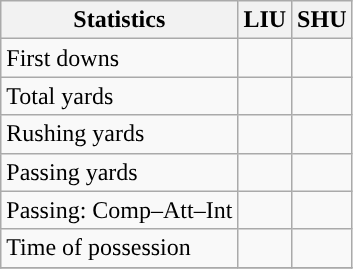<table class="wikitable" style="float: left;">
<tr>
<th>Statistics</th>
<th>LIU</th>
<th>SHU</th>
</tr>
<tr>
<td>First downs</td>
<td></td>
<td></td>
</tr>
<tr>
<td>Total yards</td>
<td></td>
<td></td>
</tr>
<tr>
<td>Rushing yards</td>
<td></td>
<td></td>
</tr>
<tr>
<td>Passing yards</td>
<td></td>
<td></td>
</tr>
<tr>
<td>Passing: Comp–Att–Int</td>
<td></td>
<td></td>
</tr>
<tr>
<td>Time of possession</td>
<td></td>
<td></td>
</tr>
<tr>
</tr>
</table>
